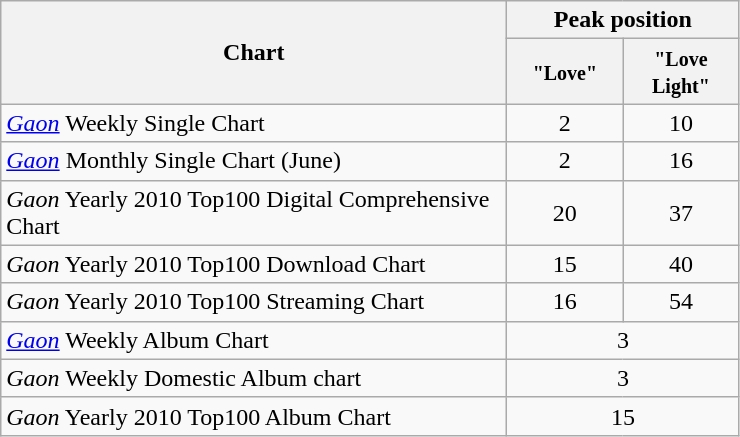<table class="wikitable">
<tr>
<th width="330px" rowspan="2" align="center">Chart</th>
<th style="text-align:center;" colspan="2">Peak position</th>
</tr>
<tr>
<th width="70"><small>"Love"</small></th>
<th width="70"><small>"Love Light"</small></th>
</tr>
<tr>
<td><em><a href='#'>Gaon</a></em> Weekly Single Chart</td>
<td align="center">2</td>
<td align="center">10</td>
</tr>
<tr>
<td><em><a href='#'>Gaon</a></em> Monthly Single Chart (June)</td>
<td align="center">2</td>
<td align="center">16</td>
</tr>
<tr>
<td><em>Gaon</em> Yearly 2010 Top100 Digital Comprehensive Chart</td>
<td align="center">20</td>
<td align="center">37</td>
</tr>
<tr>
<td><em>Gaon</em> Yearly 2010 Top100 Download Chart</td>
<td align="center">15</td>
<td align="center">40</td>
</tr>
<tr>
<td><em>Gaon</em> Yearly 2010 Top100 Streaming Chart</td>
<td align="center">16</td>
<td align="center">54</td>
</tr>
<tr>
<td><em><a href='#'>Gaon</a></em> Weekly Album Chart</td>
<td style="text-align:center;" colspan="2">3</td>
</tr>
<tr>
<td><em>Gaon</em> Weekly Domestic Album chart</td>
<td style="text-align:center;" colspan="2">3</td>
</tr>
<tr>
<td><em>Gaon</em> Yearly 2010 Top100 Album Chart</td>
<td style="text-align:center;" colspan="2">15</td>
</tr>
</table>
